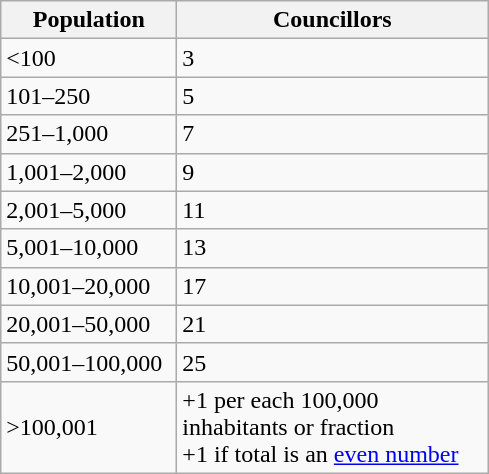<table class="wikitable" style="text-align:left;">
<tr>
<th width="110">Population</th>
<th width="200">Councillors</th>
</tr>
<tr>
<td><100</td>
<td>3</td>
</tr>
<tr>
<td>101–250</td>
<td>5</td>
</tr>
<tr>
<td>251–1,000</td>
<td>7</td>
</tr>
<tr>
<td>1,001–2,000</td>
<td>9</td>
</tr>
<tr>
<td>2,001–5,000</td>
<td>11</td>
</tr>
<tr>
<td>5,001–10,000</td>
<td>13</td>
</tr>
<tr>
<td>10,001–20,000</td>
<td>17</td>
</tr>
<tr>
<td>20,001–50,000</td>
<td>21</td>
</tr>
<tr>
<td>50,001–100,000</td>
<td>25</td>
</tr>
<tr>
<td>>100,001</td>
<td>+1 per each 100,000 inhabitants or fraction<br>+1 if total is an <a href='#'>even number</a></td>
</tr>
</table>
